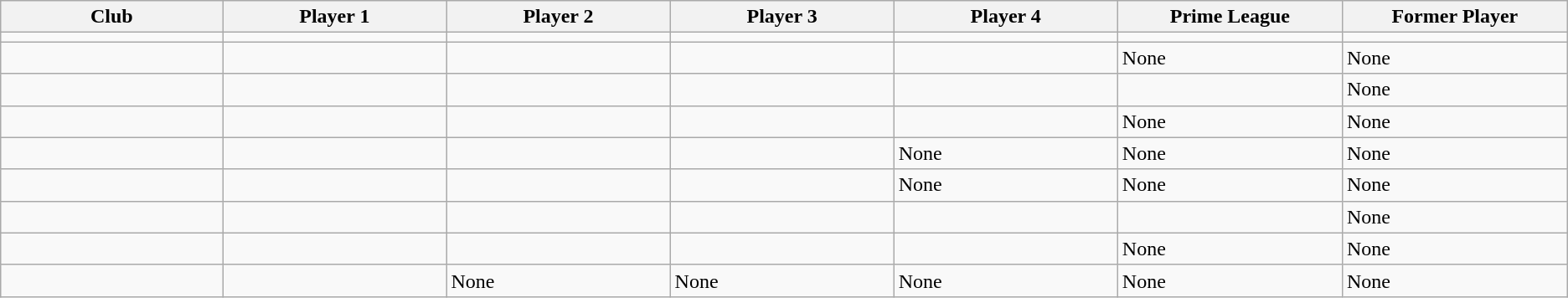<table class="wikitable ">
<tr>
<th style="width:190px;">Club</th>
<th style="width:190px;">Player 1</th>
<th style="width:190px;">Player 2</th>
<th style="width:190px;">Player 3</th>
<th style="width:190px;">Player 4</th>
<th style="width:190px;">Prime League</th>
<th style="width:190px;">Former Player</th>
</tr>
<tr>
<td></td>
<td></td>
<td></td>
<td></td>
<td></td>
<td></td>
<td></td>
</tr>
<tr>
<td></td>
<td></td>
<td></td>
<td></td>
<td></td>
<td>None</td>
<td>None</td>
</tr>
<tr>
<td></td>
<td></td>
<td></td>
<td></td>
<td></td>
<td></td>
<td>None</td>
</tr>
<tr>
<td></td>
<td></td>
<td></td>
<td></td>
<td></td>
<td>None</td>
<td>None</td>
</tr>
<tr>
<td></td>
<td></td>
<td></td>
<td></td>
<td>None</td>
<td>None</td>
<td>None</td>
</tr>
<tr>
<td></td>
<td></td>
<td></td>
<td></td>
<td>None</td>
<td>None</td>
<td>None</td>
</tr>
<tr>
<td></td>
<td></td>
<td></td>
<td></td>
<td></td>
<td></td>
<td>None</td>
</tr>
<tr>
<td></td>
<td></td>
<td></td>
<td></td>
<td></td>
<td>None</td>
<td>None</td>
</tr>
<tr>
<td> </td>
<td></td>
<td>None</td>
<td>None</td>
<td>None</td>
<td>None</td>
<td>None</td>
</tr>
</table>
